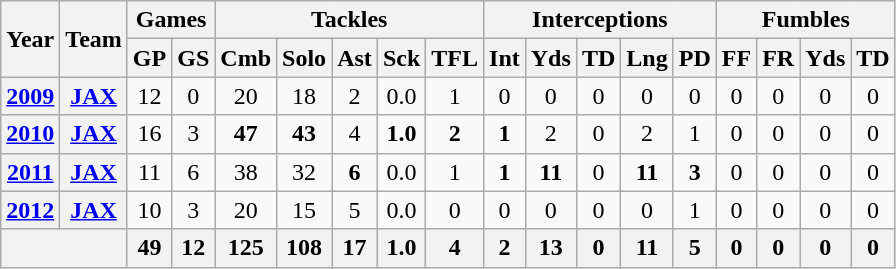<table class="wikitable" style="text-align:center">
<tr>
<th rowspan="2">Year</th>
<th rowspan="2">Team</th>
<th colspan="2">Games</th>
<th colspan="5">Tackles</th>
<th colspan="5">Interceptions</th>
<th colspan="4">Fumbles</th>
</tr>
<tr>
<th>GP</th>
<th>GS</th>
<th>Cmb</th>
<th>Solo</th>
<th>Ast</th>
<th>Sck</th>
<th>TFL</th>
<th>Int</th>
<th>Yds</th>
<th>TD</th>
<th>Lng</th>
<th>PD</th>
<th>FF</th>
<th>FR</th>
<th>Yds</th>
<th>TD</th>
</tr>
<tr>
<th><a href='#'>2009</a></th>
<th><a href='#'>JAX</a></th>
<td>12</td>
<td>0</td>
<td>20</td>
<td>18</td>
<td>2</td>
<td>0.0</td>
<td>1</td>
<td>0</td>
<td>0</td>
<td>0</td>
<td>0</td>
<td>0</td>
<td>0</td>
<td>0</td>
<td>0</td>
<td>0</td>
</tr>
<tr>
<th><a href='#'>2010</a></th>
<th><a href='#'>JAX</a></th>
<td>16</td>
<td>3</td>
<td><strong>47</strong></td>
<td><strong>43</strong></td>
<td>4</td>
<td><strong>1.0</strong></td>
<td><strong>2</strong></td>
<td><strong>1</strong></td>
<td>2</td>
<td>0</td>
<td>2</td>
<td>1</td>
<td>0</td>
<td>0</td>
<td>0</td>
<td>0</td>
</tr>
<tr>
<th><a href='#'>2011</a></th>
<th><a href='#'>JAX</a></th>
<td>11</td>
<td>6</td>
<td>38</td>
<td>32</td>
<td><strong>6</strong></td>
<td>0.0</td>
<td>1</td>
<td><strong>1</strong></td>
<td><strong>11</strong></td>
<td>0</td>
<td><strong>11</strong></td>
<td><strong>3</strong></td>
<td>0</td>
<td>0</td>
<td>0</td>
<td>0</td>
</tr>
<tr>
<th><a href='#'>2012</a></th>
<th><a href='#'>JAX</a></th>
<td>10</td>
<td>3</td>
<td>20</td>
<td>15</td>
<td>5</td>
<td>0.0</td>
<td>0</td>
<td>0</td>
<td>0</td>
<td>0</td>
<td>0</td>
<td>1</td>
<td>0</td>
<td>0</td>
<td>0</td>
<td>0</td>
</tr>
<tr>
<th colspan="2"></th>
<th>49</th>
<th>12</th>
<th>125</th>
<th>108</th>
<th>17</th>
<th>1.0</th>
<th>4</th>
<th>2</th>
<th>13</th>
<th>0</th>
<th>11</th>
<th>5</th>
<th>0</th>
<th>0</th>
<th>0</th>
<th>0</th>
</tr>
</table>
